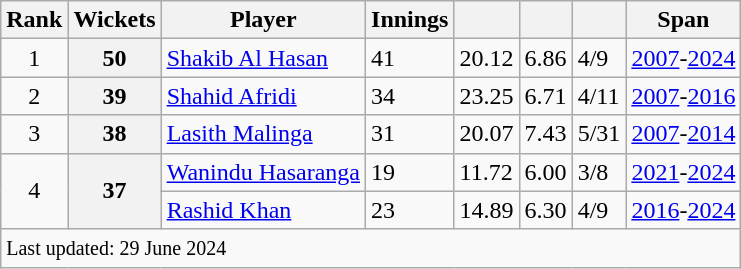<table class="wikitable sortable">
<tr>
<th>Rank</th>
<th>Wickets</th>
<th>Player</th>
<th>Innings</th>
<th></th>
<th></th>
<th></th>
<th>Span</th>
</tr>
<tr>
<td align=center>1</td>
<th scope=row>50</th>
<td> <a href='#'>Shakib Al Hasan</a></td>
<td>41</td>
<td>20.12</td>
<td>6.86</td>
<td>4/9</td>
<td><a href='#'>2007</a>-<a href='#'>2024</a></td>
</tr>
<tr>
<td align=center>2</td>
<th scope=row>39</th>
<td> <a href='#'>Shahid Afridi</a></td>
<td>34</td>
<td>23.25</td>
<td>6.71</td>
<td>4/11</td>
<td><a href='#'>2007</a>-<a href='#'>2016</a></td>
</tr>
<tr>
<td align=center>3</td>
<th scope=row>38</th>
<td> <a href='#'>Lasith Malinga</a></td>
<td>31</td>
<td>20.07</td>
<td>7.43</td>
<td>5/31</td>
<td><a href='#'>2007</a>-<a href='#'>2014</a></td>
</tr>
<tr>
<td align=center rowspan=2>4</td>
<th scope=row rowspan=2>37</th>
<td> <a href='#'>Wanindu Hasaranga</a></td>
<td>19</td>
<td>11.72</td>
<td>6.00</td>
<td>3/8</td>
<td><a href='#'>2021</a>-<a href='#'>2024</a></td>
</tr>
<tr>
<td> <a href='#'>Rashid Khan</a></td>
<td>23</td>
<td>14.89</td>
<td>6.30</td>
<td>4/9</td>
<td><a href='#'>2016</a>-<a href='#'>2024</a></td>
</tr>
<tr>
<td colspan="8"><small>Last updated: 29 June 2024</small></td>
</tr>
</table>
